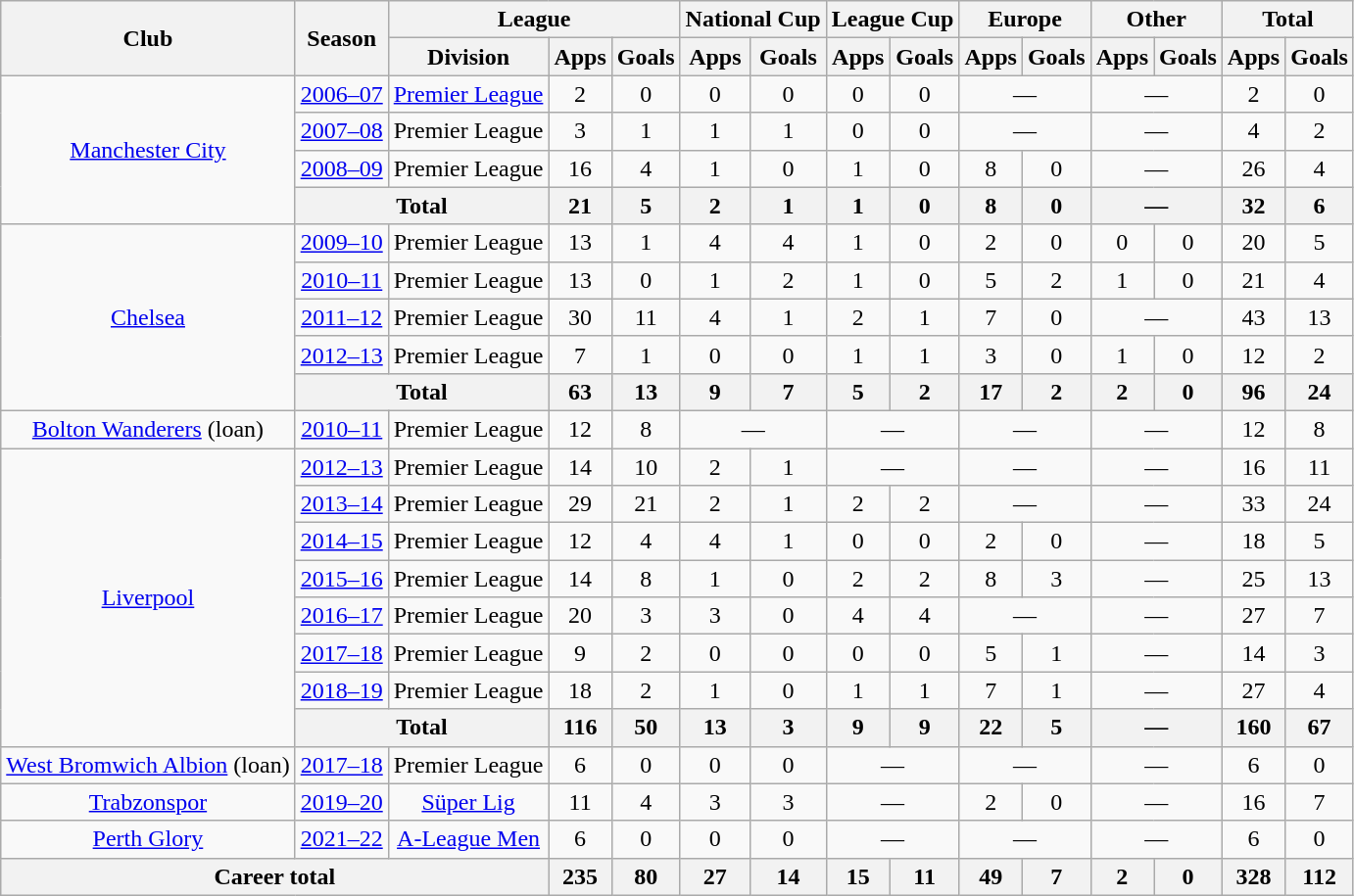<table class="wikitable" style="text-align: center;">
<tr>
<th rowspan="2">Club</th>
<th rowspan="2">Season</th>
<th colspan="3">League</th>
<th colspan="2">National Cup</th>
<th colspan="2">League Cup</th>
<th colspan="2">Europe</th>
<th colspan="2">Other</th>
<th colspan="2">Total</th>
</tr>
<tr>
<th>Division</th>
<th>Apps</th>
<th>Goals</th>
<th>Apps</th>
<th>Goals</th>
<th>Apps</th>
<th>Goals</th>
<th>Apps</th>
<th>Goals</th>
<th>Apps</th>
<th>Goals</th>
<th>Apps</th>
<th>Goals</th>
</tr>
<tr>
<td rowspan="4"><a href='#'>Manchester City</a></td>
<td><a href='#'>2006–07</a></td>
<td><a href='#'>Premier League</a></td>
<td>2</td>
<td>0</td>
<td>0</td>
<td>0</td>
<td>0</td>
<td>0</td>
<td colspan="2">—</td>
<td colspan="2">—</td>
<td>2</td>
<td>0</td>
</tr>
<tr>
<td><a href='#'>2007–08</a></td>
<td>Premier League</td>
<td>3</td>
<td>1</td>
<td>1</td>
<td>1</td>
<td>0</td>
<td>0</td>
<td colspan="2">—</td>
<td colspan="2">—</td>
<td>4</td>
<td>2</td>
</tr>
<tr>
<td><a href='#'>2008–09</a></td>
<td>Premier League</td>
<td>16</td>
<td>4</td>
<td>1</td>
<td>0</td>
<td>1</td>
<td>0</td>
<td>8</td>
<td>0</td>
<td colspan="2">—</td>
<td>26</td>
<td>4</td>
</tr>
<tr>
<th colspan="2">Total</th>
<th>21</th>
<th>5</th>
<th>2</th>
<th>1</th>
<th>1</th>
<th>0</th>
<th>8</th>
<th>0</th>
<th colspan="2">—</th>
<th>32</th>
<th>6</th>
</tr>
<tr>
<td rowspan="5"><a href='#'>Chelsea</a></td>
<td><a href='#'>2009–10</a></td>
<td>Premier League</td>
<td>13</td>
<td>1</td>
<td>4</td>
<td>4</td>
<td>1</td>
<td>0</td>
<td>2</td>
<td>0</td>
<td>0</td>
<td>0</td>
<td>20</td>
<td>5</td>
</tr>
<tr>
<td><a href='#'>2010–11</a></td>
<td>Premier League</td>
<td>13</td>
<td>0</td>
<td>1</td>
<td>2</td>
<td>1</td>
<td>0</td>
<td>5</td>
<td>2</td>
<td>1</td>
<td>0</td>
<td>21</td>
<td>4</td>
</tr>
<tr>
<td><a href='#'>2011–12</a></td>
<td>Premier League</td>
<td>30</td>
<td>11</td>
<td>4</td>
<td>1</td>
<td>2</td>
<td>1</td>
<td>7</td>
<td>0</td>
<td colspan="2">—</td>
<td>43</td>
<td>13</td>
</tr>
<tr>
<td><a href='#'>2012–13</a></td>
<td>Premier League</td>
<td>7</td>
<td>1</td>
<td>0</td>
<td>0</td>
<td>1</td>
<td>1</td>
<td>3</td>
<td>0</td>
<td>1</td>
<td>0</td>
<td>12</td>
<td>2</td>
</tr>
<tr>
<th colspan="2">Total</th>
<th>63</th>
<th>13</th>
<th>9</th>
<th>7</th>
<th>5</th>
<th>2</th>
<th>17</th>
<th>2</th>
<th>2</th>
<th>0</th>
<th>96</th>
<th>24</th>
</tr>
<tr>
<td><a href='#'>Bolton Wanderers</a> (loan)</td>
<td><a href='#'>2010–11</a></td>
<td>Premier League</td>
<td>12</td>
<td>8</td>
<td colspan="2">—</td>
<td colspan="2">—</td>
<td colspan="2">—</td>
<td colspan="2">—</td>
<td>12</td>
<td>8</td>
</tr>
<tr>
<td rowspan="8"><a href='#'>Liverpool</a></td>
<td><a href='#'>2012–13</a></td>
<td>Premier League</td>
<td>14</td>
<td>10</td>
<td>2</td>
<td>1</td>
<td colspan="2">—</td>
<td colspan="2">—</td>
<td colspan="2">—</td>
<td>16</td>
<td>11</td>
</tr>
<tr>
<td><a href='#'>2013–14</a></td>
<td>Premier League</td>
<td>29</td>
<td>21</td>
<td>2</td>
<td>1</td>
<td>2</td>
<td>2</td>
<td colspan="2">—</td>
<td colspan="2">—</td>
<td>33</td>
<td>24</td>
</tr>
<tr>
<td><a href='#'>2014–15</a></td>
<td>Premier League</td>
<td>12</td>
<td>4</td>
<td>4</td>
<td>1</td>
<td>0</td>
<td>0</td>
<td>2</td>
<td>0</td>
<td colspan="2">—</td>
<td>18</td>
<td>5</td>
</tr>
<tr>
<td><a href='#'>2015–16</a></td>
<td>Premier League</td>
<td>14</td>
<td>8</td>
<td>1</td>
<td>0</td>
<td>2</td>
<td>2</td>
<td>8</td>
<td>3</td>
<td colspan="2">—</td>
<td>25</td>
<td>13</td>
</tr>
<tr>
<td><a href='#'>2016–17</a></td>
<td>Premier League</td>
<td>20</td>
<td>3</td>
<td>3</td>
<td>0</td>
<td>4</td>
<td>4</td>
<td colspan="2">—</td>
<td colspan="2">—</td>
<td>27</td>
<td>7</td>
</tr>
<tr>
<td><a href='#'>2017–18</a></td>
<td>Premier League</td>
<td>9</td>
<td>2</td>
<td>0</td>
<td>0</td>
<td>0</td>
<td>0</td>
<td>5</td>
<td>1</td>
<td colspan="2">—</td>
<td>14</td>
<td>3</td>
</tr>
<tr>
<td><a href='#'>2018–19</a></td>
<td>Premier League</td>
<td>18</td>
<td>2</td>
<td>1</td>
<td>0</td>
<td>1</td>
<td>1</td>
<td>7</td>
<td>1</td>
<td colspan="2">—</td>
<td>27</td>
<td>4</td>
</tr>
<tr>
<th colspan="2">Total</th>
<th>116</th>
<th>50</th>
<th>13</th>
<th>3</th>
<th>9</th>
<th>9</th>
<th>22</th>
<th>5</th>
<th colspan="2">—</th>
<th>160</th>
<th>67</th>
</tr>
<tr>
<td><a href='#'>West Bromwich Albion</a> (loan)</td>
<td><a href='#'>2017–18</a></td>
<td>Premier League</td>
<td>6</td>
<td>0</td>
<td>0</td>
<td>0</td>
<td colspan="2">—</td>
<td colspan="2">—</td>
<td colspan="2">—</td>
<td>6</td>
<td>0</td>
</tr>
<tr>
<td><a href='#'>Trabzonspor</a></td>
<td><a href='#'>2019–20</a></td>
<td><a href='#'>Süper Lig</a></td>
<td>11</td>
<td>4</td>
<td>3</td>
<td>3</td>
<td colspan="2">—</td>
<td>2</td>
<td>0</td>
<td colspan="2">—</td>
<td>16</td>
<td>7</td>
</tr>
<tr>
<td><a href='#'>Perth Glory</a></td>
<td><a href='#'>2021–22</a></td>
<td><a href='#'>A-League Men</a></td>
<td>6</td>
<td>0</td>
<td>0</td>
<td>0</td>
<td colspan="2">—</td>
<td colspan="2">—</td>
<td colspan="2">—</td>
<td>6</td>
<td>0</td>
</tr>
<tr>
<th colspan="3">Career total</th>
<th>235</th>
<th>80</th>
<th>27</th>
<th>14</th>
<th>15</th>
<th>11</th>
<th>49</th>
<th>7</th>
<th>2</th>
<th>0</th>
<th>328</th>
<th>112</th>
</tr>
</table>
